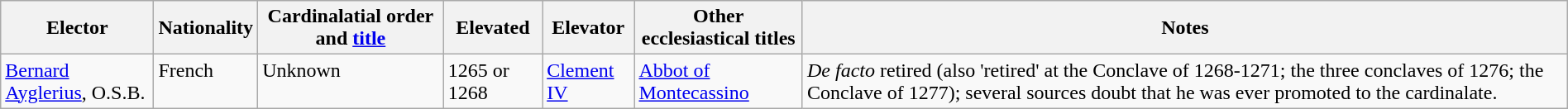<table class="wikitable sortable collapsible" style="width:100%">
<tr>
<th width="*">Elector</th>
<th width="*">Nationality</th>
<th width="*">Cardinalatial order and <a href='#'>title</a></th>
<th width="*">Elevated</th>
<th width="*">Elevator</th>
<th width="*">Other ecclesiastical titles</th>
<th width="*">Notes</th>
</tr>
<tr valign="top">
<td><a href='#'>Bernard Ayglerius</a>, O.S.B.</td>
<td>French</td>
<td>Unknown</td>
<td>1265 or 1268</td>
<td><a href='#'>Clement IV</a></td>
<td><a href='#'>Abbot of Montecassino</a></td>
<td><em>De facto</em> retired (also 'retired' at the Conclave of 1268-1271; the three conclaves of 1276; the Conclave of 1277); several sources doubt that he was ever promoted to the cardinalate.</td>
</tr>
</table>
